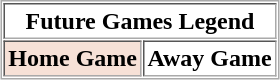<table border="1" cellpadding="2" cellspacing="1" style="margin:auto; border:1px solid #aaa;">
<tr>
<th colspan="2">Future Games Legend</th>
</tr>
<tr>
<th style="background:#f7e1d7;">Home Game<br></th>
<th>Away Game</th>
</tr>
</table>
